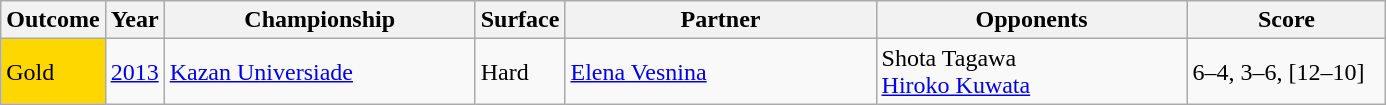<table class="sortable wikitable">
<tr>
<th>Outcome</th>
<th>Year</th>
<th width=200>Championship</th>
<th>Surface</th>
<th width=200>Partner</th>
<th width=200>Opponents</th>
<th width=125 class="unsortable">Score</th>
</tr>
<tr>
<td style="background:gold;">Gold</td>
<td><a href='#'>2013</a></td>
<td><a href='#'>Kazan Universiade</a></td>
<td>Hard</td>
<td> <a href='#'>Elena Vesnina</a></td>
<td> Shota Tagawa<br> <a href='#'>Hiroko Kuwata</a></td>
<td>6–4, 3–6, [12–10]</td>
</tr>
</table>
